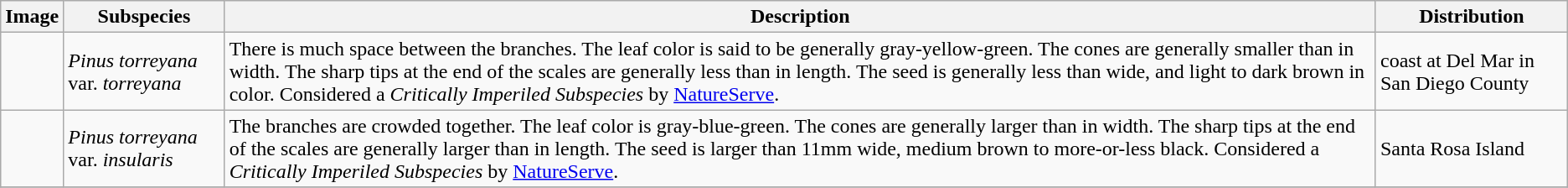<table class="wikitable ">
<tr>
<th>Image</th>
<th>Subspecies</th>
<th>Description</th>
<th>Distribution</th>
</tr>
<tr>
<td></td>
<td><em>Pinus torreyana</em> var. <em>torreyana</em> </td>
<td>There is much space between the branches. The leaf color is said to be generally gray-yellow-green. The cones are generally smaller than  in width. The sharp tips at the end of the scales are generally less than  in length. The seed is generally less than  wide, and light to dark brown in color. Considered a <em>Critically Imperiled Subspecies</em> by <a href='#'>NatureServe</a>.</td>
<td>coast at Del Mar in San Diego County</td>
</tr>
<tr>
<td></td>
<td><em>Pinus torreyana</em> var. <em>insularis</em> </td>
<td>The branches are crowded together. The leaf color is gray-blue-green. The cones are generally larger than  in width. The sharp tips at the end of the scales are generally larger than  in length. The seed is larger than 11mm wide, medium brown to more-or-less black. Considered a <em>Critically Imperiled Subspecies</em> by <a href='#'>NatureServe</a>.</td>
<td>Santa Rosa Island</td>
</tr>
<tr>
</tr>
</table>
